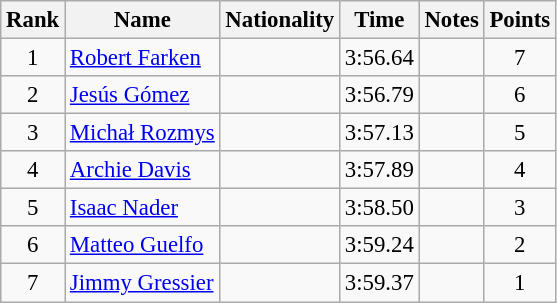<table class="wikitable sortable" style="text-align:center; font-size:95%">
<tr>
<th>Rank</th>
<th>Name</th>
<th>Nationality</th>
<th>Time</th>
<th>Notes</th>
<th>Points</th>
</tr>
<tr>
<td>1</td>
<td align=left><a href='#'>Robert Farken</a></td>
<td align=left></td>
<td>3:56.64</td>
<td></td>
<td>7</td>
</tr>
<tr>
<td>2</td>
<td align=left><a href='#'>Jesús Gómez</a></td>
<td align=left></td>
<td>3:56.79</td>
<td></td>
<td>6</td>
</tr>
<tr>
<td>3</td>
<td align=left><a href='#'>Michał Rozmys</a></td>
<td align=left></td>
<td>3:57.13</td>
<td></td>
<td>5</td>
</tr>
<tr>
<td>4</td>
<td align=left><a href='#'>Archie Davis</a></td>
<td align=left></td>
<td>3:57.89</td>
<td></td>
<td>4</td>
</tr>
<tr>
<td>5</td>
<td align=left><a href='#'>Isaac Nader</a></td>
<td align=left></td>
<td>3:58.50</td>
<td></td>
<td>3</td>
</tr>
<tr>
<td>6</td>
<td align=left><a href='#'>Matteo Guelfo</a></td>
<td align=left></td>
<td>3:59.24</td>
<td></td>
<td>2</td>
</tr>
<tr>
<td>7</td>
<td align=left><a href='#'>Jimmy Gressier</a></td>
<td align=left></td>
<td>3:59.37</td>
<td></td>
<td>1</td>
</tr>
</table>
